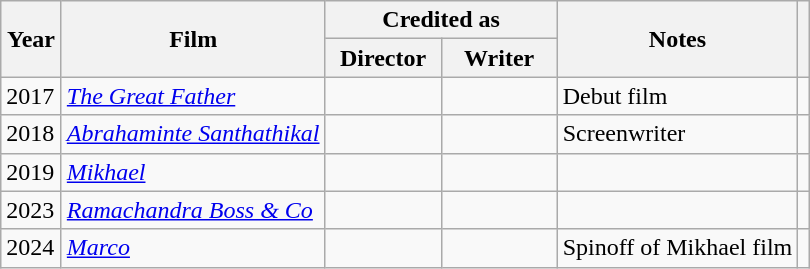<table class="wikitable">
<tr>
<th rowspan="2" style="width:33px;">Year</th>
<th rowspan="2">Film</th>
<th colspan="2">Credited as</th>
<th rowspan="2">Notes</th>
<th rowspan="2"></th>
</tr>
<tr>
<th width="70">Director</th>
<th width=70>Writer</th>
</tr>
<tr>
<td>2017</td>
<td><em><a href='#'>The Great Father</a></em></td>
<td></td>
<td></td>
<td>Debut film</td>
<td></td>
</tr>
<tr>
<td>2018</td>
<td><em><a href='#'>Abrahaminte Santhathikal</a></em></td>
<td></td>
<td></td>
<td>Screenwriter</td>
<td></td>
</tr>
<tr>
<td rowspan="1">2019</td>
<td><em><a href='#'>Mikhael</a></em></td>
<td></td>
<td></td>
<td></td>
<td></td>
</tr>
<tr>
<td>2023</td>
<td><em><a href='#'>Ramachandra Boss & Co</a></em></td>
<td></td>
<td></td>
<td></td>
<td></td>
</tr>
<tr>
<td>2024</td>
<td><em><a href='#'>Marco</a></em></td>
<td></td>
<td></td>
<td>Spinoff of Mikhael film</td>
<td></td>
</tr>
</table>
